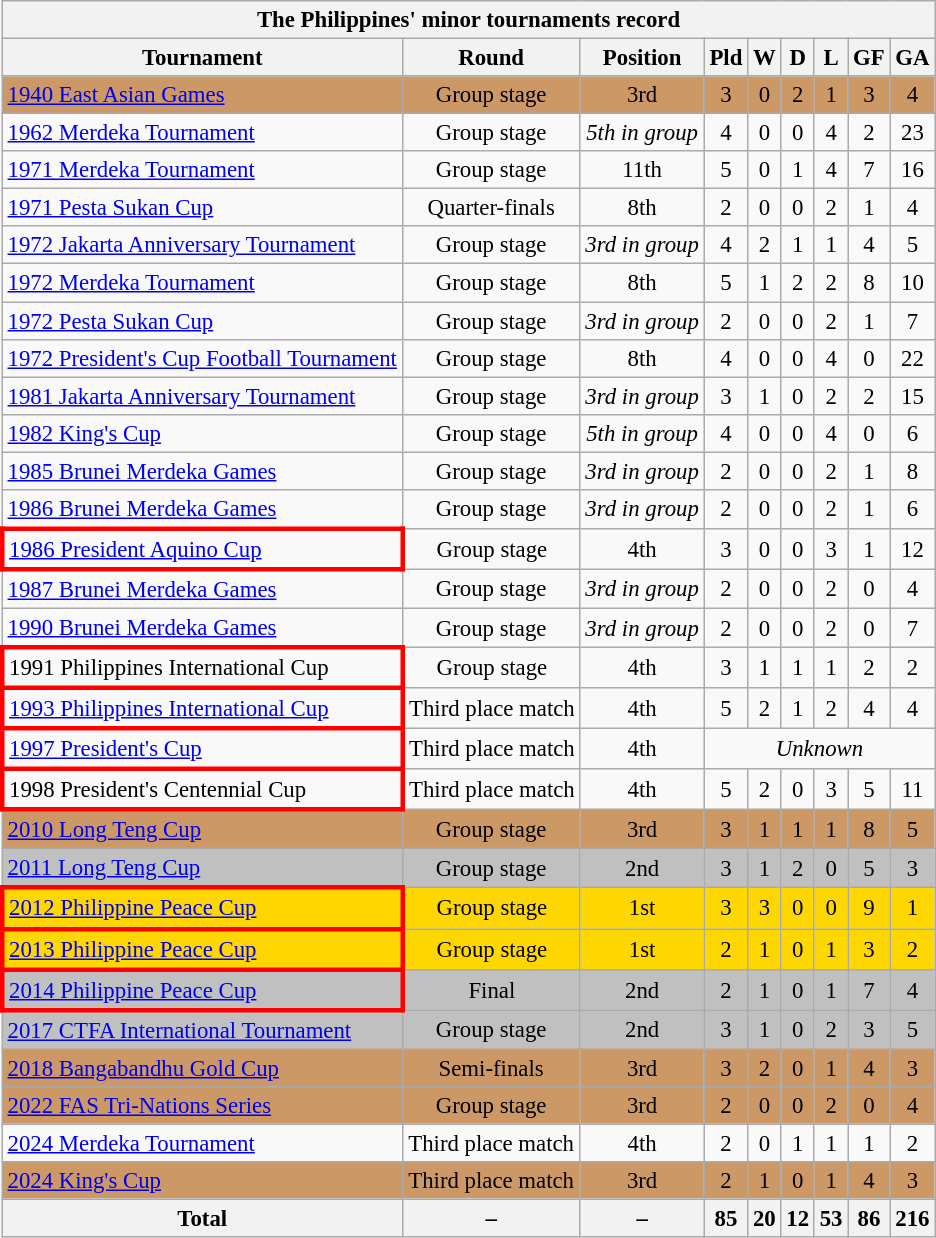<table class="wikitable collapsible collapsed" style="text-align: center; font-size:95%">
<tr>
<th colspan=9>The Philippines' minor tournaments record</th>
</tr>
<tr>
<th>Tournament</th>
<th>Round</th>
<th>Position</th>
<th>Pld</th>
<th>W</th>
<th>D</th>
<th>L</th>
<th>GF</th>
<th>GA</th>
</tr>
<tr style="background:#c96;">
<td align=left> <a href='#'>1940 East Asian Games<br> </a></td>
<td>Group stage</td>
<td>3rd</td>
<td>3</td>
<td>0</td>
<td>2</td>
<td>1</td>
<td>3</td>
<td>4</td>
</tr>
<tr>
<td align=left> <a href='#'>1962 Merdeka Tournament</a></td>
<td>Group stage</td>
<td><em>5th in group</em></td>
<td>4</td>
<td>0</td>
<td>0</td>
<td>4</td>
<td>2</td>
<td>23</td>
</tr>
<tr>
<td align=left> <a href='#'>1971 Merdeka Tournament</a></td>
<td>Group stage</td>
<td>11th</td>
<td>5</td>
<td>0</td>
<td>1</td>
<td>4</td>
<td>7</td>
<td>16</td>
</tr>
<tr>
<td align=left> <a href='#'>1971 Pesta Sukan Cup</a></td>
<td>Quarter-finals</td>
<td>8th</td>
<td>2</td>
<td>0</td>
<td>0</td>
<td>2</td>
<td>1</td>
<td>4</td>
</tr>
<tr>
<td align=left> <a href='#'>1972 Jakarta Anniversary Tournament</a></td>
<td>Group stage</td>
<td><em>3rd in group</em></td>
<td>4</td>
<td>2</td>
<td>1</td>
<td>1</td>
<td>4</td>
<td>5</td>
</tr>
<tr>
<td align=left> <a href='#'>1972 Merdeka Tournament</a></td>
<td>Group stage</td>
<td>8th</td>
<td>5</td>
<td>1</td>
<td>2</td>
<td>2</td>
<td>8</td>
<td>10</td>
</tr>
<tr>
<td align=left> <a href='#'>1972 Pesta Sukan Cup</a></td>
<td>Group stage</td>
<td><em>3rd in group</em></td>
<td>2</td>
<td>0</td>
<td>0</td>
<td>2</td>
<td>1</td>
<td>7</td>
</tr>
<tr>
<td align=left> <a href='#'>1972 President's Cup Football Tournament</a></td>
<td>Group stage</td>
<td>8th</td>
<td>4</td>
<td>0</td>
<td>0</td>
<td>4</td>
<td>0</td>
<td>22</td>
</tr>
<tr>
<td align=left> <a href='#'>1981 Jakarta Anniversary Tournament</a></td>
<td>Group stage</td>
<td><em>3rd in group</em></td>
<td>3</td>
<td>1</td>
<td>0</td>
<td>2</td>
<td>2</td>
<td>15</td>
</tr>
<tr>
<td align=left> <a href='#'>1982 King's Cup</a></td>
<td>Group stage</td>
<td><em>5th in group</em></td>
<td>4</td>
<td>0</td>
<td>0</td>
<td>4</td>
<td>0</td>
<td>6</td>
</tr>
<tr>
<td align=left> <a href='#'>1985 Brunei Merdeka Games</a></td>
<td>Group stage</td>
<td><em>3rd in group</em></td>
<td>2</td>
<td>0</td>
<td>0</td>
<td>2</td>
<td>1</td>
<td>8</td>
</tr>
<tr>
<td align=left> <a href='#'>1986 Brunei Merdeka Games</a></td>
<td>Group stage</td>
<td><em>3rd in group</em></td>
<td>2</td>
<td>0</td>
<td>0</td>
<td>2</td>
<td>1</td>
<td>6</td>
</tr>
<tr>
<td style="border: 3px solid red; text-align: left;"> <a href='#'>1986 President Aquino Cup</a></td>
<td>Group stage</td>
<td>4th</td>
<td>3</td>
<td>0</td>
<td>0</td>
<td>3</td>
<td>1</td>
<td>12</td>
</tr>
<tr>
<td align=left> <a href='#'>1987 Brunei Merdeka Games</a></td>
<td>Group stage</td>
<td><em>3rd in group</em></td>
<td>2</td>
<td>0</td>
<td>0</td>
<td>2</td>
<td>0</td>
<td>4</td>
</tr>
<tr>
<td align=left> <a href='#'>1990 Brunei Merdeka Games</a></td>
<td>Group stage</td>
<td><em>3rd in group</em></td>
<td>2</td>
<td>0</td>
<td>0</td>
<td>2</td>
<td>0</td>
<td>7</td>
</tr>
<tr>
<td style="border: 3px solid red; text-align: left;"> 1991 Philippines International Cup</td>
<td>Group stage</td>
<td>4th</td>
<td>3</td>
<td>1</td>
<td>1</td>
<td>1</td>
<td>2</td>
<td>2</td>
</tr>
<tr>
<td style="border: 3px solid red; text-align: left;"> <a href='#'>1993 Philippines International Cup</a></td>
<td>Third place match</td>
<td>4th</td>
<td>5</td>
<td>2</td>
<td>1</td>
<td>2</td>
<td>4</td>
<td>4</td>
</tr>
<tr>
<td style="border: 3px solid red; text-align: left;"> <a href='#'>1997 President's Cup</a></td>
<td>Third place match</td>
<td>4th</td>
<td colspan=6><em>Unknown</em></td>
</tr>
<tr>
<td style="border: 3px solid red; text-align: left;"> 1998 President's Centennial Cup</td>
<td>Third place match</td>
<td>4th</td>
<td>5</td>
<td>2</td>
<td>0</td>
<td>3</td>
<td>5</td>
<td>11</td>
</tr>
<tr style="background:#c96;">
<td align=left> <a href='#'>2010 Long Teng Cup</a></td>
<td>Group stage</td>
<td>3rd</td>
<td>3</td>
<td>1</td>
<td>1</td>
<td>1</td>
<td>8</td>
<td>5</td>
</tr>
<tr style="background:silver;">
<td align=left> <a href='#'>2011 Long Teng Cup</a></td>
<td>Group stage</td>
<td>2nd</td>
<td>3</td>
<td>1</td>
<td>2</td>
<td>0</td>
<td>5</td>
<td>3</td>
</tr>
<tr style="background:gold;">
<td style="border: 3px solid red; text-align: left;"> <a href='#'>2012 Philippine Peace Cup</a></td>
<td>Group stage</td>
<td>1st</td>
<td>3</td>
<td>3</td>
<td>0</td>
<td>0</td>
<td>9</td>
<td>1</td>
</tr>
<tr style="background:gold;">
<td style="border: 3px solid red; text-align: left;"> <a href='#'>2013 Philippine Peace Cup</a></td>
<td>Group stage</td>
<td>1st</td>
<td>2</td>
<td>1</td>
<td>0</td>
<td>1</td>
<td>3</td>
<td>2</td>
</tr>
<tr style="background:silver;">
<td style="border: 3px solid red; text-align: left;"> <a href='#'>2014 Philippine Peace Cup</a></td>
<td>Final</td>
<td>2nd</td>
<td>2</td>
<td>1</td>
<td>0</td>
<td>1</td>
<td>7</td>
<td>4</td>
</tr>
<tr style="background:silver;">
<td align=left> <a href='#'>2017 CTFA International Tournament</a></td>
<td>Group stage</td>
<td>2nd</td>
<td>3</td>
<td>1</td>
<td>0</td>
<td>2</td>
<td>3</td>
<td>5</td>
</tr>
<tr style="background:#c96;">
<td align=left> <a href='#'>2018 Bangabandhu Gold Cup</a></td>
<td>Semi-finals</td>
<td>3rd</td>
<td>3</td>
<td>2</td>
<td>0</td>
<td>1</td>
<td>4</td>
<td>3</td>
</tr>
<tr style="background:#c96;">
<td align=left> <a href='#'>2022 FAS Tri-Nations Series</a></td>
<td>Group stage</td>
<td>3rd</td>
<td>2</td>
<td>0</td>
<td>0</td>
<td>2</td>
<td>0</td>
<td>4</td>
</tr>
<tr>
<td align=left> <a href='#'>2024 Merdeka Tournament</a></td>
<td>Third place match</td>
<td>4th</td>
<td>2</td>
<td>0</td>
<td>1</td>
<td>1</td>
<td>1</td>
<td>2</td>
</tr>
<tr style="background:#c96;">
<td align=left> <a href='#'>2024 King's Cup</a></td>
<td>Third place match</td>
<td>3rd</td>
<td>2</td>
<td>1</td>
<td>0</td>
<td>1</td>
<td>4</td>
<td>3</td>
</tr>
<tr>
<th><strong>Total</strong></th>
<th>–</th>
<th>–</th>
<th>85</th>
<th>20</th>
<th>12</th>
<th>53</th>
<th>86</th>
<th>216</th>
</tr>
</table>
